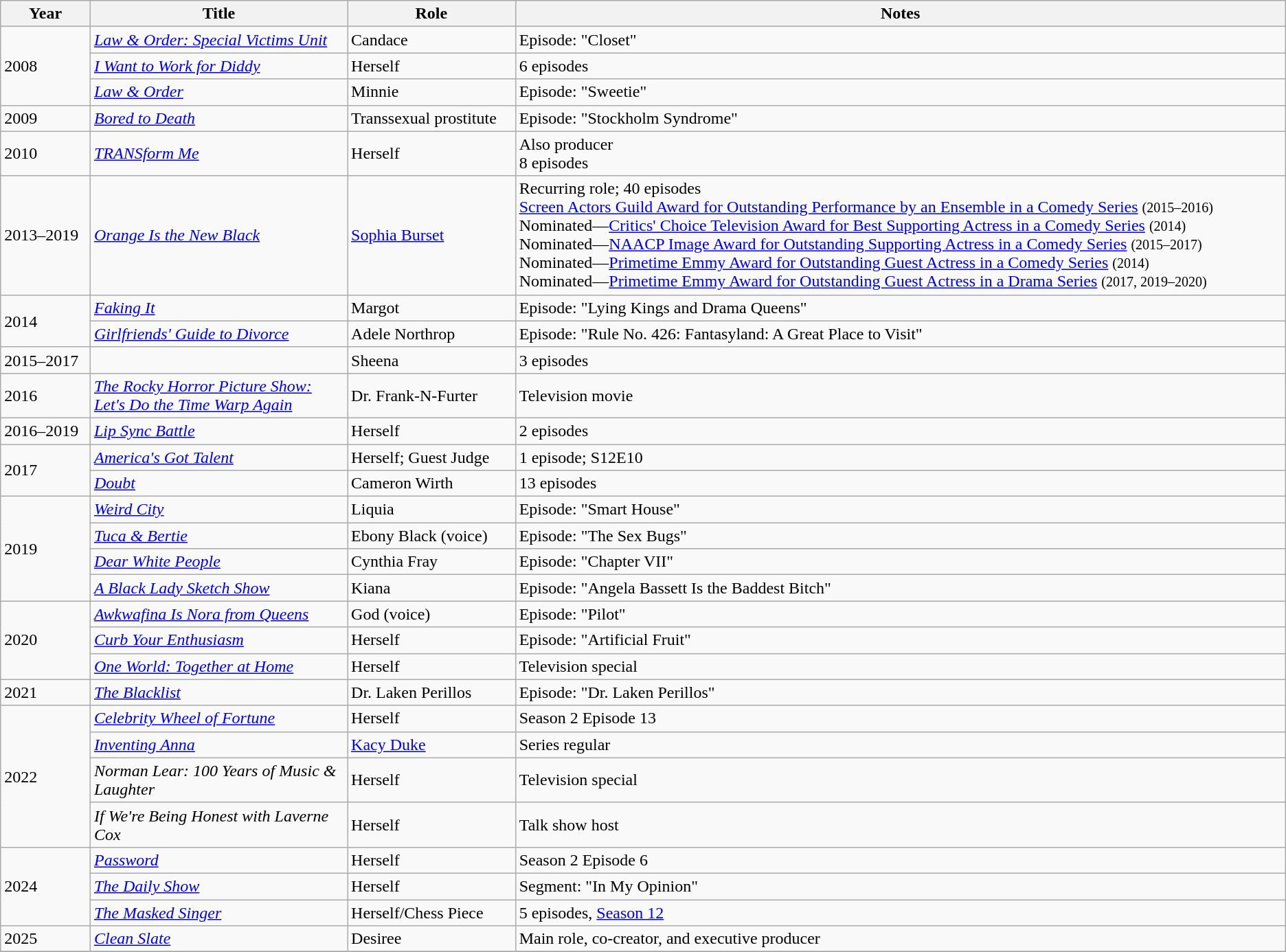<table class="wikitable sortable">
<tr>
<th>Year</th>
<th style="width:20%;">Title</th>
<th>Role</th>
<th class="unsortable">Notes</th>
</tr>
<tr>
<td rowspan="3">2008</td>
<td><em><a href='#'>Law & Order: Special Victims Unit</a></em></td>
<td>Candace</td>
<td>Episode: "Closet"</td>
</tr>
<tr>
<td><em><a href='#'>I Want to Work for Diddy</a></em></td>
<td>Herself</td>
<td>6 episodes</td>
</tr>
<tr>
<td><em><a href='#'>Law & Order</a></em></td>
<td>Minnie</td>
<td>Episode: "Sweetie"</td>
</tr>
<tr>
<td>2009</td>
<td><em><a href='#'>Bored to Death</a></em></td>
<td>Transsexual prostitute</td>
<td>Episode: "Stockholm Syndrome"</td>
</tr>
<tr>
<td>2010</td>
<td><em><a href='#'>TRANSform Me</a></em></td>
<td>Herself</td>
<td>Also producer<br>8 episodes</td>
</tr>
<tr>
<td>2013–2019</td>
<td><em><a href='#'>Orange Is the New Black</a></em></td>
<td><a href='#'>Sophia Burset</a></td>
<td>Recurring role; 40 episodes<br><a href='#'>Screen Actors Guild Award for Outstanding Performance by an Ensemble in a Comedy Series</a> <small>(2015–2016)</small><br>Nominated—<a href='#'>Critics' Choice Television Award for Best Supporting Actress in a Comedy Series</a> <small>(2014)</small><br>Nominated—<a href='#'>NAACP Image Award for Outstanding Supporting Actress in a Comedy Series</a> <small>(2015–2017)</small><br>Nominated—<a href='#'>Primetime Emmy Award for Outstanding Guest Actress in a Comedy Series</a> <small>(2014)</small> <br>Nominated—<a href='#'>Primetime Emmy Award for Outstanding Guest Actress in a Drama Series</a> <small>(2017, 2019–2020)</small></td>
</tr>
<tr>
<td rowspan="2">2014</td>
<td><em><a href='#'>Faking It</a></em></td>
<td>Margot</td>
<td>Episode: "Lying Kings and Drama Queens"</td>
</tr>
<tr>
<td><em><a href='#'>Girlfriends' Guide to Divorce</a></em></td>
<td>Adele Northrop</td>
<td>Episode: "Rule No. 426: Fantasyland: A Great Place to Visit"</td>
</tr>
<tr>
<td>2015–2017</td>
<td><em></em></td>
<td>Sheena</td>
<td>3 episodes</td>
</tr>
<tr>
<td>2016</td>
<td><em><a href='#'>The Rocky Horror Picture Show: Let's Do the Time Warp Again</a></em></td>
<td>Dr. Frank-N-Furter</td>
<td>Television movie</td>
</tr>
<tr>
<td>2016–2019</td>
<td><em><a href='#'>Lip Sync Battle</a></em></td>
<td>Herself</td>
<td>2 episodes</td>
</tr>
<tr>
<td rowspan="2">2017</td>
<td><em><a href='#'>America's Got Talent</a></em></td>
<td>Herself; Guest Judge</td>
<td>1 episode; S12E10</td>
</tr>
<tr>
<td><em><a href='#'>Doubt</a></em></td>
<td>Cameron Wirth</td>
<td>13 episodes</td>
</tr>
<tr>
<td rowspan="4">2019</td>
<td><em><a href='#'>Weird City</a></em></td>
<td>Liquia</td>
<td>Episode: "Smart House"</td>
</tr>
<tr>
<td><em><a href='#'>Tuca & Bertie</a></em></td>
<td>Ebony Black (voice)</td>
<td>Episode: "The Sex Bugs"</td>
</tr>
<tr>
<td><em><a href='#'>Dear White People</a></em></td>
<td>Cynthia Fray</td>
<td>Episode: "Chapter VII"</td>
</tr>
<tr>
<td><em><a href='#'>A Black Lady Sketch Show</a></em></td>
<td>Kiana</td>
<td>Episode: "Angela Bassett Is the Baddest Bitch"</td>
</tr>
<tr>
<td rowspan="3">2020</td>
<td><em><a href='#'>Awkwafina Is Nora from Queens</a></em></td>
<td>God (voice)</td>
<td>Episode: "Pilot"</td>
</tr>
<tr>
<td><em><a href='#'>Curb Your Enthusiasm</a></em></td>
<td>Herself</td>
<td>Episode: "Artificial Fruit"</td>
</tr>
<tr>
<td><em><a href='#'>One World: Together at Home</a></em></td>
<td>Herself</td>
<td>Television special</td>
</tr>
<tr>
<td>2021</td>
<td><em><a href='#'>The Blacklist</a></em></td>
<td>Dr. Laken Perillos</td>
<td>Episode: "Dr. Laken Perillos"</td>
</tr>
<tr>
<td rowspan="4">2022</td>
<td><em><a href='#'>Celebrity Wheel of Fortune</a></em></td>
<td>Herself</td>
<td>Season 2 Episode 13</td>
</tr>
<tr>
<td><em><a href='#'>Inventing Anna</a></em></td>
<td><a href='#'>Kacy Duke</a></td>
<td>Series regular</td>
</tr>
<tr>
<td><em>Norman Lear: 100 Years of Music & Laughter</em></td>
<td>Herself</td>
<td>Television special</td>
</tr>
<tr>
<td><em>If We're Being Honest with Laverne Cox</em></td>
<td>Herself</td>
<td>Talk show host</td>
</tr>
<tr>
<td rowspan="3">2024</td>
<td><em><a href='#'>Password</a></em></td>
<td>Herself</td>
<td>Season 2 Episode 6</td>
</tr>
<tr>
<td><em><a href='#'>The Daily Show</a></em></td>
<td>Herself</td>
<td>Segment: "In My Opinion"</td>
</tr>
<tr>
<td><em><a href='#'>The Masked Singer</a></em></td>
<td>Herself/Chess Piece</td>
<td>5 episodes, <a href='#'>Season 12</a></td>
</tr>
<tr>
<td>2025</td>
<td><em><a href='#'>Clean Slate</a></em></td>
<td>Desiree</td>
<td>Main role, co-creator, and executive producer</td>
</tr>
<tr>
</tr>
</table>
